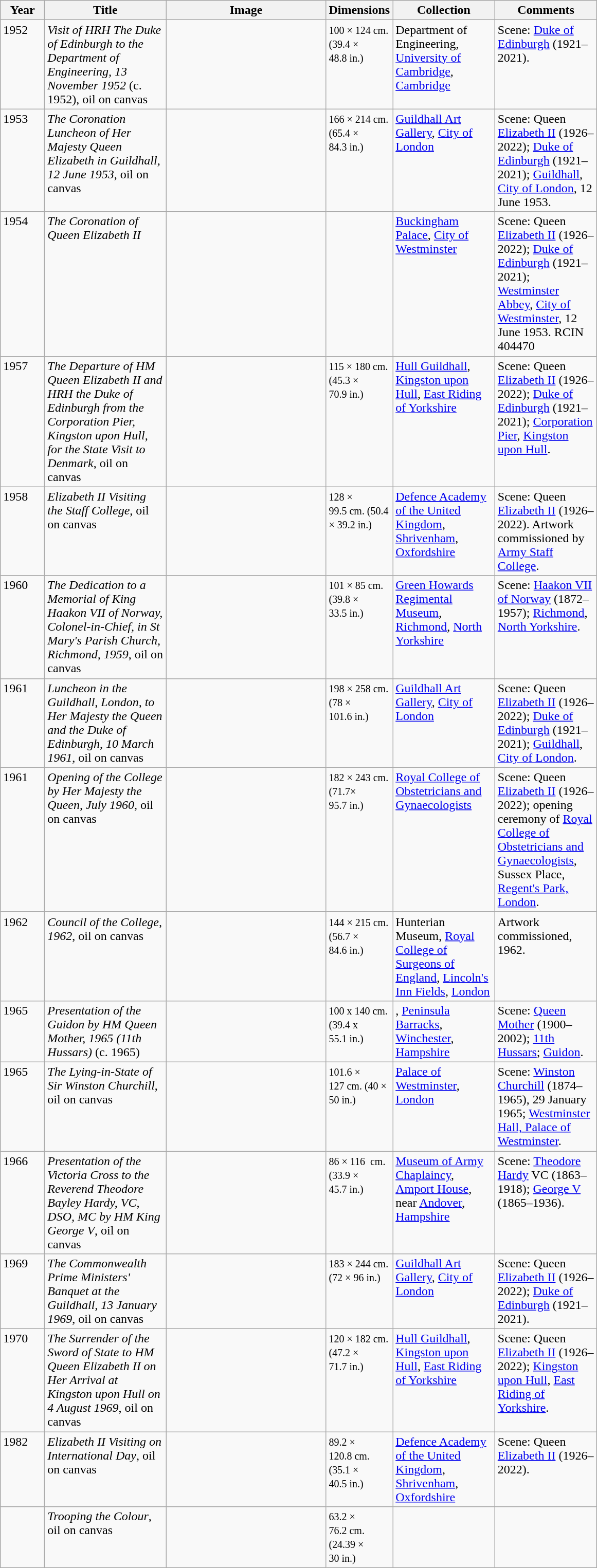<table class="wikitable sortable">
<tr>
<th scope="col" width="50">Year</th>
<th scope="col" width="150">Title</th>
<th scope="col" width="200">Image</th>
<th scope="col" width="50" ! data-sort-type = "number">Dimensions</th>
<th scope="col" width="125">Collection</th>
<th scope="col" width="125">Comments</th>
</tr>
<tr valign="top">
<td>1952</td>
<td><em>Visit of HRH The Duke of Edinburgh to the Department of Engineering, 13 November 1952</em> (c. 1952), oil on canvas</td>
<td></td>
<td><small>100 × 124 cm. (39.4 × 48.8 in.)</small></td>
<td>Department of Engineering, <a href='#'>University of Cambridge</a>, <a href='#'>Cambridge</a></td>
<td>Scene: <a href='#'>Duke of Edinburgh</a> (1921–2021).</td>
</tr>
<tr valign="top">
<td>1953</td>
<td><em>The Coronation Luncheon of Her Majesty Queen Elizabeth in Guildhall, 12 June 1953</em>, oil on canvas</td>
<td></td>
<td><small>166 × 214 cm. (65.4 × 84.3 in.)</small></td>
<td><a href='#'>Guildhall Art Gallery</a>, <a href='#'>City of London</a></td>
<td>Scene: Queen <a href='#'>Elizabeth II</a> (1926–2022); <a href='#'>Duke of Edinburgh</a> (1921–2021); <a href='#'>Guildhall</a>, <a href='#'>City of London</a>, 12 June 1953.</td>
</tr>
<tr valign="top">
<td>1954</td>
<td><em>The Coronation of Queen Elizabeth II</em></td>
<td></td>
<td></td>
<td><a href='#'>Buckingham Palace</a>, <a href='#'>City of Westminster</a></td>
<td>Scene: Queen <a href='#'>Elizabeth II</a> (1926–2022); <a href='#'>Duke of Edinburgh</a> (1921–2021); <a href='#'>Westminster Abbey</a>, <a href='#'>City of Westminster</a>, 12 June 1953. RCIN 404470</td>
</tr>
<tr valign="top">
<td>1957</td>
<td><em>The Departure of HM Queen Elizabeth II and HRH the Duke of Edinburgh from the Corporation Pier, Kingston upon Hull, for the State Visit to Denmark</em>, oil on canvas</td>
<td></td>
<td><small>115 × 180 cm. (45.3 × 70.9 in.)</small></td>
<td><a href='#'>Hull Guildhall</a>, <a href='#'>Kingston upon Hull</a>, <a href='#'>East Riding of Yorkshire</a></td>
<td>Scene: Queen <a href='#'>Elizabeth II</a> (1926–2022); <a href='#'>Duke of Edinburgh</a> (1921–2021); <a href='#'>Corporation Pier</a>, <a href='#'>Kingston upon Hull</a>.</td>
</tr>
<tr valign="top">
<td>1958</td>
<td><em>Elizabeth II Visiting the Staff College</em>, oil on canvas</td>
<td></td>
<td><small>128 × 99.5 cm. (50.4 × 39.2 in.)</small></td>
<td><a href='#'>Defence Academy of the United Kingdom</a>, <a href='#'>Shrivenham</a>, <a href='#'>Oxfordshire</a></td>
<td>Scene: Queen <a href='#'>Elizabeth II</a> (1926–2022). Artwork commissioned by <a href='#'>Army Staff College</a>.</td>
</tr>
<tr valign="top">
<td>1960</td>
<td><em>The Dedication to a Memorial of King Haakon VII of Norway, Colonel-in-Chief, in St Mary's Parish Church, Richmond, 1959</em>, oil on canvas</td>
<td></td>
<td><small>101 × 85 cm. (39.8 × 33.5 in.)</small></td>
<td><a href='#'>Green Howards Regimental Museum</a>, <a href='#'>Richmond</a>, <a href='#'>North Yorkshire</a></td>
<td>Scene: <a href='#'>Haakon VII of Norway</a> (1872–1957); <a href='#'>Richmond</a>, <a href='#'>North Yorkshire</a>.</td>
</tr>
<tr valign="top">
<td>1961</td>
<td><em>Luncheon in the Guildhall, London, to Her Majesty the Queen and the Duke of Edinburgh, 10 March 1961</em>, oil on canvas</td>
<td></td>
<td><small>198 × 258 cm. (78 × 101.6 in.)</small></td>
<td><a href='#'>Guildhall Art Gallery</a>, <a href='#'>City of London</a></td>
<td>Scene: Queen <a href='#'>Elizabeth II</a> (1926–2022); <a href='#'>Duke of Edinburgh</a> (1921–2021); <a href='#'>Guildhall</a>, <a href='#'>City of London</a>.</td>
</tr>
<tr valign="top">
<td>1961</td>
<td><em>Opening of the College by Her Majesty the Queen, July 1960</em>, oil on canvas</td>
<td></td>
<td><small>182 × 243 cm. (71.7× 95.7 in.)</small></td>
<td><a href='#'>Royal College of Obstetricians and Gynaecologists</a></td>
<td>Scene: Queen <a href='#'>Elizabeth II</a> (1926–2022); opening ceremony of <a href='#'>Royal College of Obstetricians and Gynaecologists</a>, Sussex Place, <a href='#'>Regent's Park, London</a>.</td>
</tr>
<tr valign="top">
<td>1962</td>
<td><em>Council of the College, 1962</em>, oil on canvas</td>
<td></td>
<td><small>144 × 215 cm. (56.7 × 84.6 in.)</small></td>
<td>Hunterian Museum, <a href='#'>Royal College of Surgeons of England</a>, <a href='#'>Lincoln's Inn Fields</a>, <a href='#'>London</a></td>
<td>Artwork commissioned, 1962.</td>
</tr>
<tr valign="top">
<td>1965</td>
<td><em>Presentation of the Guidon by HM Queen Mother, 1965 (11th Hussars)</em> (c. 1965)</td>
<td></td>
<td><small>100 x 140 cm. (39.4 x 55.1 in.)</small></td>
<td>, <a href='#'>Peninsula Barracks</a>, <a href='#'>Winchester</a>, <a href='#'>Hampshire</a></td>
<td>Scene: <a href='#'>Queen Mother</a> (1900–2002); <a href='#'>11th Hussars</a>; <a href='#'>Guidon</a>.</td>
</tr>
<tr valign="top">
<td>1965</td>
<td><em>The Lying-in-State of Sir Winston Churchill</em>, oil on canvas</td>
<td></td>
<td><small>101.6 × 127 cm. (40 × 50 in.)</small></td>
<td><a href='#'>Palace of Westminster</a>, <a href='#'>London</a></td>
<td>Scene: <a href='#'>Winston Churchill</a> (1874–1965), 29 January 1965; <a href='#'>Westminster Hall, Palace of Westminster</a>.</td>
</tr>
<tr valign="top">
<td>1966</td>
<td><em>Presentation of the Victoria Cross to the Reverend Theodore Bayley Hardy, VC, DSO, MC by HM King George V</em>, oil on canvas</td>
<td></td>
<td><small>86 × 116  cm. (33.9 × 45.7 in.)</small></td>
<td><a href='#'>Museum of Army Chaplaincy</a>, <a href='#'>Amport House</a>, near <a href='#'>Andover</a>, <a href='#'>Hampshire</a></td>
<td>Scene: <a href='#'>Theodore Hardy</a> VC (1863–1918); <a href='#'>George V</a> (1865–1936).</td>
</tr>
<tr valign="top">
<td>1969</td>
<td><em>The Commonwealth Prime Ministers' Banquet at the Guildhall, 13 January 1969</em>, oil on canvas</td>
<td></td>
<td><small>183 × 244 cm. (72 × 96 in.)</small></td>
<td><a href='#'>Guildhall Art Gallery</a>, <a href='#'>City of London</a></td>
<td>Scene: Queen <a href='#'>Elizabeth II</a> (1926–2022); <a href='#'>Duke of Edinburgh</a> (1921–2021).</td>
</tr>
<tr valign="top">
<td>1970</td>
<td><em>The Surrender of the Sword of State to HM Queen Elizabeth II on Her Arrival at Kingston upon Hull on 4 August 1969</em>, oil on canvas</td>
<td></td>
<td><small>120 × 182 cm. (47.2 × 71.7 in.)</small></td>
<td><a href='#'>Hull Guildhall</a>, <a href='#'>Kingston upon Hull</a>, <a href='#'>East Riding of Yorkshire</a></td>
<td>Scene: Queen <a href='#'>Elizabeth II</a> (1926–2022); <a href='#'>Kingston upon Hull</a>, <a href='#'>East Riding of Yorkshire</a>.</td>
</tr>
<tr valign="top">
<td>1982</td>
<td><em>Elizabeth II Visiting on International Day</em>, oil on canvas</td>
<td></td>
<td><small>89.2 × 120.8 cm. (35.1 × 40.5 in.)</small></td>
<td><a href='#'>Defence Academy of the United Kingdom</a>, <a href='#'>Shrivenham</a>, <a href='#'>Oxfordshire</a></td>
<td>Scene: Queen <a href='#'>Elizabeth II</a> (1926–2022).</td>
</tr>
<tr valign="top">
<td></td>
<td><em>Trooping the Colour</em>, oil on canvas</td>
<td></td>
<td><small>63.2 × 76.2 cm. (24.39 × 30 in.)</small></td>
<td></td>
<td></td>
</tr>
</table>
